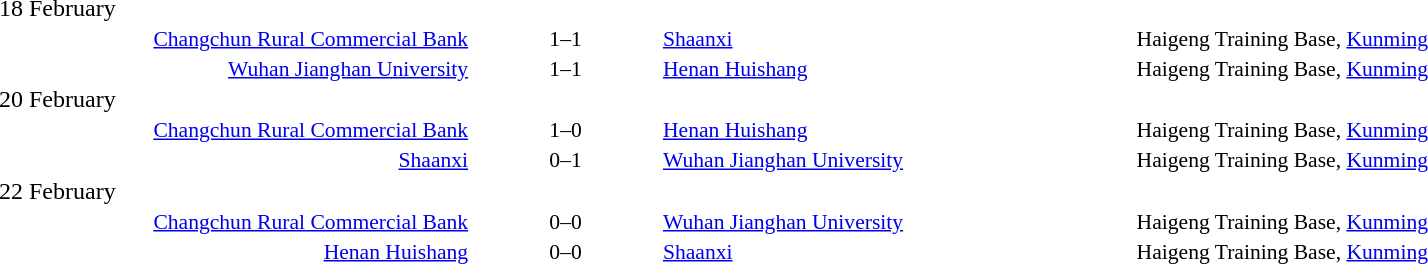<table style="width:100%" cellspacing="1">
<tr>
<th width=25%></th>
<th width=10%></th>
<th width=25%></th>
</tr>
<tr>
<td>18 February</td>
</tr>
<tr style=font-size:90%>
<td align=right><a href='#'>Changchun Rural Commercial Bank</a></td>
<td align=center>1–1</td>
<td><a href='#'>Shaanxi</a></td>
<td>Haigeng Training Base, <a href='#'>Kunming</a></td>
</tr>
<tr style=font-size:90%>
<td align=right><a href='#'>Wuhan Jianghan University</a></td>
<td align=center>1–1</td>
<td><a href='#'>Henan Huishang</a></td>
<td>Haigeng Training Base, <a href='#'>Kunming</a></td>
</tr>
<tr>
<td>20 February</td>
</tr>
<tr style=font-size:90%>
<td align=right><a href='#'>Changchun Rural Commercial Bank</a></td>
<td align=center>1–0</td>
<td><a href='#'>Henan Huishang</a></td>
<td>Haigeng Training Base, <a href='#'>Kunming</a></td>
</tr>
<tr style=font-size:90%>
<td align=right><a href='#'>Shaanxi</a></td>
<td align=center>0–1</td>
<td><a href='#'>Wuhan Jianghan University</a></td>
<td>Haigeng Training Base, <a href='#'>Kunming</a></td>
</tr>
<tr>
<td>22 February</td>
</tr>
<tr style=font-size:90%>
<td align=right><a href='#'>Changchun Rural Commercial Bank</a></td>
<td align=center>0–0</td>
<td><a href='#'>Wuhan Jianghan University</a></td>
<td>Haigeng Training Base, <a href='#'>Kunming</a></td>
</tr>
<tr style=font-size:90%>
<td align=right><a href='#'>Henan Huishang</a></td>
<td align=center>0–0</td>
<td><a href='#'>Shaanxi</a></td>
<td>Haigeng Training Base, <a href='#'>Kunming</a></td>
</tr>
</table>
